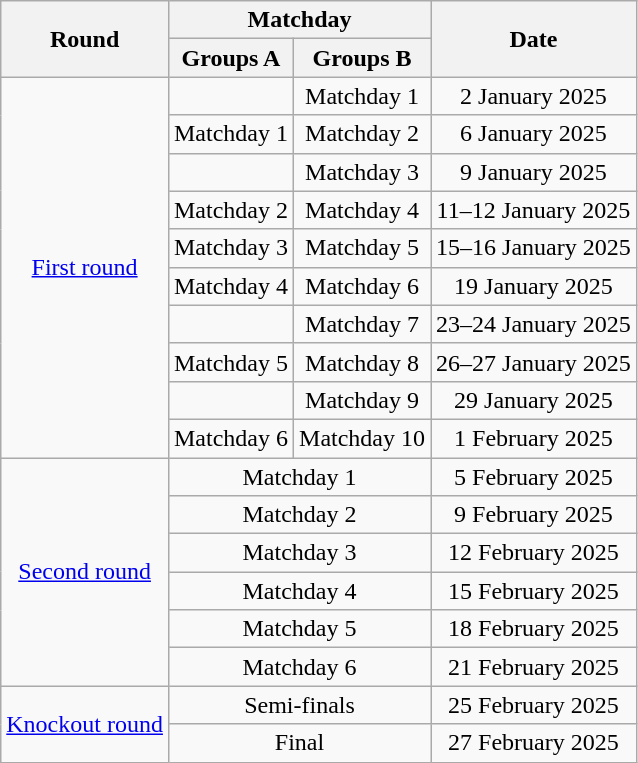<table class="wikitable" style="text-align:center">
<tr>
<th rowspan="2">Round</th>
<th colspan="2">Matchday</th>
<th rowspan="2">Date</th>
</tr>
<tr>
<th>Groups A</th>
<th>Groups B</th>
</tr>
<tr>
<td rowspan="10"><a href='#'>First round</a></td>
<td></td>
<td>Matchday 1</td>
<td>2 January 2025</td>
</tr>
<tr>
<td>Matchday 1</td>
<td>Matchday 2</td>
<td>6 January 2025</td>
</tr>
<tr>
<td></td>
<td>Matchday 3</td>
<td>9 January 2025</td>
</tr>
<tr>
<td>Matchday 2</td>
<td>Matchday 4</td>
<td>11–12 January 2025</td>
</tr>
<tr>
<td>Matchday 3</td>
<td>Matchday 5</td>
<td>15–16 January 2025</td>
</tr>
<tr>
<td>Matchday 4</td>
<td>Matchday 6</td>
<td>19 January 2025</td>
</tr>
<tr>
<td></td>
<td>Matchday 7</td>
<td>23–24 January 2025</td>
</tr>
<tr>
<td>Matchday 5</td>
<td>Matchday 8</td>
<td>26–27 January 2025</td>
</tr>
<tr>
<td></td>
<td>Matchday 9</td>
<td>29 January 2025</td>
</tr>
<tr>
<td>Matchday 6</td>
<td>Matchday 10</td>
<td>1 February 2025</td>
</tr>
<tr>
<td rowspan="6"><a href='#'>Second round</a></td>
<td colspan="2">Matchday 1</td>
<td>5 February 2025</td>
</tr>
<tr>
<td colspan="2">Matchday 2</td>
<td>9 February 2025</td>
</tr>
<tr>
<td colspan="2">Matchday 3</td>
<td>12 February 2025</td>
</tr>
<tr>
<td colspan="2">Matchday 4</td>
<td>15 February 2025</td>
</tr>
<tr>
<td colspan="2">Matchday 5</td>
<td>18 February 2025</td>
</tr>
<tr>
<td colspan="2">Matchday 6</td>
<td>21 February 2025</td>
</tr>
<tr>
<td rowspan="3"><a href='#'>Knockout round</a></td>
<td colspan="2">Semi-finals</td>
<td>25 February 2025</td>
</tr>
<tr>
<td colspan="2">Final</td>
<td>27 February 2025</td>
</tr>
</table>
